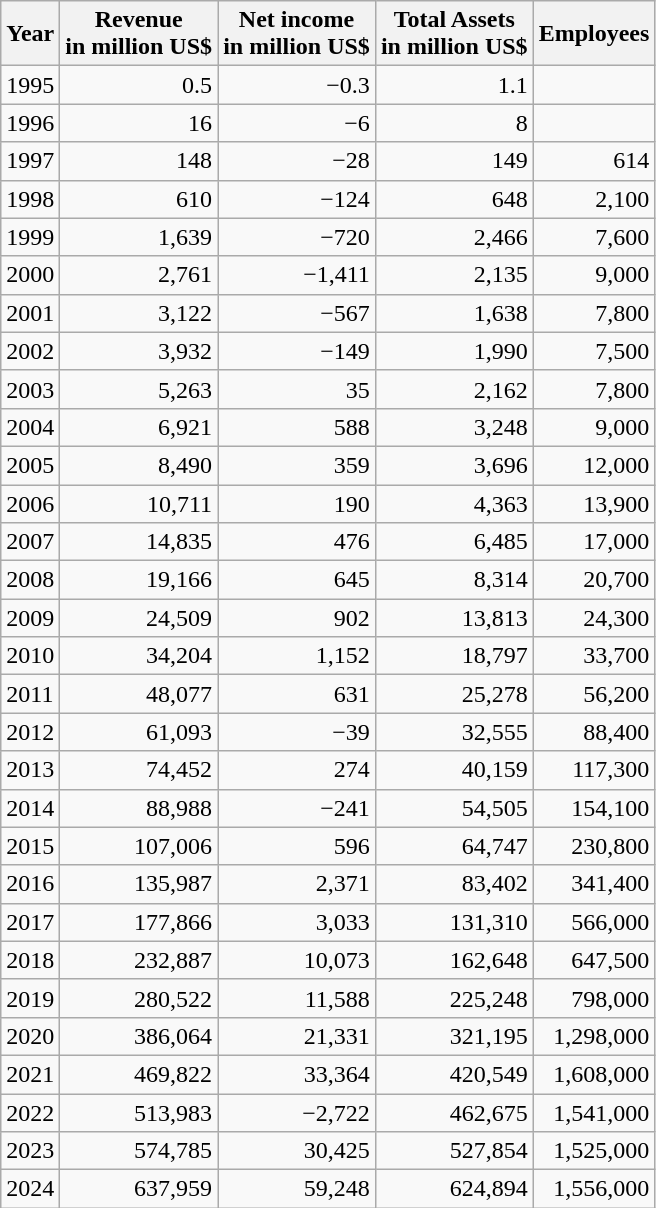<table class="wikitable float-left" style="text-align: right;">
<tr>
<th>Year</th>
<th>Revenue<br>in million US$</th>
<th>Net income<br>in million US$</th>
<th>Total Assets<br>in million US$</th>
<th>Employees</th>
</tr>
<tr>
<td align=left>1995</td>
<td>0.5</td>
<td>−0.3</td>
<td>1.1</td>
<td></td>
</tr>
<tr>
<td align=left>1996</td>
<td>16</td>
<td>−6</td>
<td>8</td>
<td></td>
</tr>
<tr>
<td align=left>1997</td>
<td>148</td>
<td>−28</td>
<td>149</td>
<td>614</td>
</tr>
<tr>
<td align=left>1998</td>
<td>610</td>
<td>−124</td>
<td>648</td>
<td>2,100</td>
</tr>
<tr>
<td align=left>1999</td>
<td>1,639</td>
<td>−720</td>
<td>2,466</td>
<td>7,600</td>
</tr>
<tr>
<td align=left>2000</td>
<td>2,761</td>
<td>−1,411</td>
<td>2,135</td>
<td>9,000</td>
</tr>
<tr>
<td align=left>2001</td>
<td>3,122</td>
<td>−567</td>
<td>1,638</td>
<td>7,800</td>
</tr>
<tr>
<td align=left>2002</td>
<td>3,932</td>
<td>−149</td>
<td>1,990</td>
<td>7,500</td>
</tr>
<tr>
<td align=left>2003</td>
<td>5,263</td>
<td>35</td>
<td>2,162</td>
<td>7,800</td>
</tr>
<tr>
<td align=left>2004</td>
<td>6,921</td>
<td>588</td>
<td>3,248</td>
<td>9,000</td>
</tr>
<tr>
<td align=left>2005</td>
<td>8,490</td>
<td>359</td>
<td>3,696</td>
<td>12,000</td>
</tr>
<tr>
<td align=left>2006</td>
<td>10,711</td>
<td>190</td>
<td>4,363</td>
<td>13,900</td>
</tr>
<tr>
<td align=left>2007</td>
<td>14,835</td>
<td>476</td>
<td>6,485</td>
<td>17,000</td>
</tr>
<tr>
<td align=left>2008</td>
<td>19,166</td>
<td>645</td>
<td>8,314</td>
<td>20,700</td>
</tr>
<tr>
<td align=left>2009</td>
<td>24,509</td>
<td>902</td>
<td>13,813</td>
<td>24,300</td>
</tr>
<tr>
<td align=left>2010</td>
<td>34,204</td>
<td>1,152</td>
<td>18,797</td>
<td>33,700</td>
</tr>
<tr>
<td align=left>2011</td>
<td>48,077</td>
<td>631</td>
<td>25,278</td>
<td>56,200</td>
</tr>
<tr>
<td align=left>2012</td>
<td>61,093</td>
<td>−39</td>
<td>32,555</td>
<td>88,400</td>
</tr>
<tr>
<td align=left>2013</td>
<td>74,452</td>
<td>274</td>
<td>40,159</td>
<td>117,300</td>
</tr>
<tr>
<td align=left>2014</td>
<td>88,988</td>
<td>−241</td>
<td>54,505</td>
<td>154,100</td>
</tr>
<tr>
<td align=left>2015</td>
<td>107,006</td>
<td>596</td>
<td>64,747</td>
<td>230,800</td>
</tr>
<tr>
<td align=left>2016</td>
<td>135,987</td>
<td>2,371</td>
<td>83,402</td>
<td>341,400</td>
</tr>
<tr>
<td align=left>2017</td>
<td>177,866</td>
<td>3,033</td>
<td>131,310</td>
<td>566,000</td>
</tr>
<tr>
<td align=left>2018</td>
<td>232,887</td>
<td>10,073</td>
<td>162,648</td>
<td>647,500</td>
</tr>
<tr>
<td align=left>2019</td>
<td>280,522</td>
<td>11,588</td>
<td>225,248</td>
<td>798,000</td>
</tr>
<tr>
<td align=left>2020</td>
<td>386,064</td>
<td>21,331</td>
<td>321,195</td>
<td>1,298,000</td>
</tr>
<tr>
<td align=left>2021</td>
<td>469,822</td>
<td>33,364</td>
<td>420,549</td>
<td>1,608,000</td>
</tr>
<tr>
<td align=left>2022</td>
<td>513,983</td>
<td>−2,722</td>
<td>462,675</td>
<td>1,541,000</td>
</tr>
<tr>
<td align=left>2023</td>
<td>574,785</td>
<td>30,425</td>
<td>527,854</td>
<td>1,525,000</td>
</tr>
<tr>
<td align=left>2024</td>
<td>637,959</td>
<td>59,248</td>
<td>624,894</td>
<td>1,556,000</td>
</tr>
</table>
